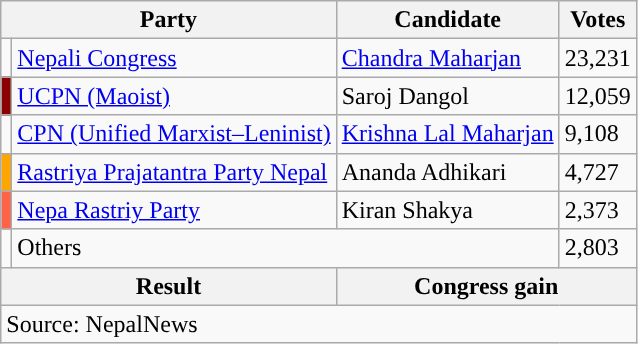<table class="wikitable">
<tr>
<th colspan="2">Party</th>
<th>Candidate</th>
<th>Votes</th>
</tr>
<tr>
<td style="background-color:"></td>
<td><a href='#'>Nepali Congress</a></td>
<td><a href='#'>Chandra Maharjan</a></td>
<td>23,231</td>
</tr>
<tr>
<td style="background-color:darkred"></td>
<td><a href='#'>UCPN (Maoist)</a></td>
<td>Saroj Dangol</td>
<td>12,059</td>
</tr>
<tr>
<td style="background-color:"></td>
<td><a href='#'>CPN (Unified Marxist–Leninist)</a></td>
<td><a href='#'>Krishna Lal Maharjan</a></td>
<td>9,108</td>
</tr>
<tr>
<td style="background-color:orange"></td>
<td><a href='#'>Rastriya Prajatantra Party Nepal</a></td>
<td>Ananda Adhikari</td>
<td>4,727</td>
</tr>
<tr>
<td style="background-color:tomato"></td>
<td><a href='#'>Nepa Rastriy Party</a></td>
<td>Kiran Shakya</td>
<td>2,373</td>
</tr>
<tr>
<td></td>
<td colspan="2">Others</td>
<td>2,803</td>
</tr>
<tr>
<th colspan="2">Result</th>
<th colspan="2">Congress gain</th>
</tr>
<tr>
<td colspan="4">Source: NepalNews</td>
</tr>
</table>
